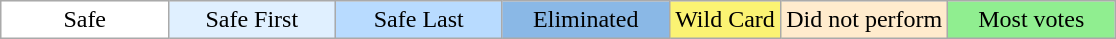<table class="wikitable" style="margin:1em auto; text-align:center;">
<tr>
<td style="background:#fff; width:15%;">Safe</td>
<td style="background:#e0f0ff; width:15%;">Safe First</td>
<td style="background:#b8dbff; width:15%;">Safe Last</td>
<td style="background:#8ab8e6; width:15%;">Eliminated</td>
<td style="background:#fbf373;">Wild Card</td>
<td style="background:#ffebcd; width:15%;">Did not perform</td>
<td style="background:lightgreen; width:15%;">Most votes</td>
</tr>
</table>
